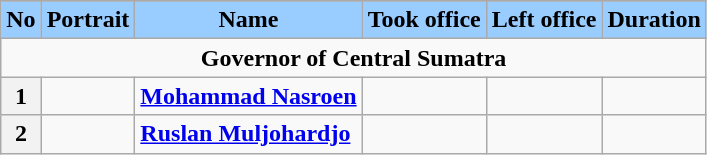<table class="wikitable sortable">
<tr>
</tr>
<tr bgcolor="#99ccff">
<td align="center"><strong>No</strong></td>
<td align="center"><strong>Portrait</strong></td>
<td align="center"><strong>Name</strong></td>
<td align="center"><strong>Took office</strong></td>
<td align="center"><strong>Left office</strong></td>
<td align="center"><strong>Duration</strong></td>
</tr>
<tr>
<td colspan="10" align="center"> <strong>Governor of Central Sumatra</strong> </td>
</tr>
<tr>
<th>1</th>
<td></td>
<td><strong><a href='#'>Mohammad Nasroen</a></strong></td>
<td></td>
<td></td>
<td></td>
</tr>
<tr>
<th>2</th>
<td></td>
<td><strong><a href='#'>Ruslan Muljohardjo</a></strong></td>
<td></td>
<td></td>
<td></td>
</tr>
</table>
